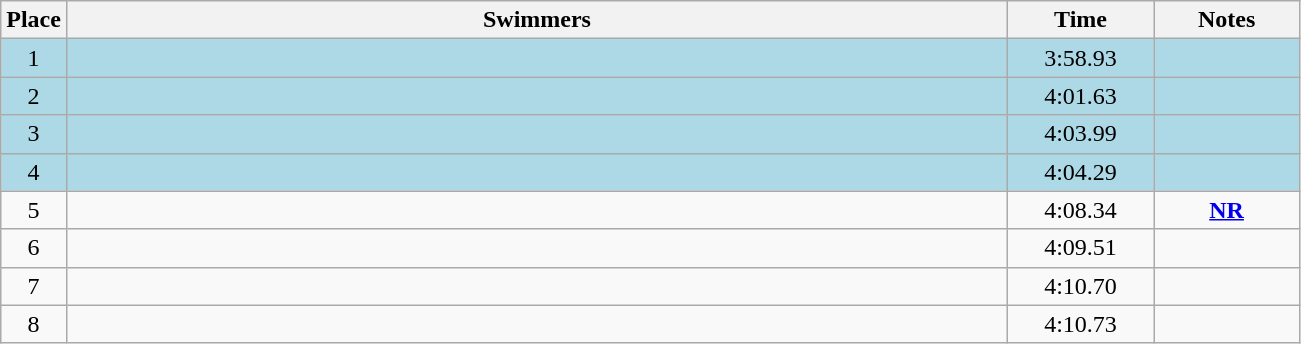<table class=wikitable style="text-align:center">
<tr>
<th>Place</th>
<th width=620>Swimmers</th>
<th width=90>Time</th>
<th width=90>Notes</th>
</tr>
<tr bgcolor=lightblue>
<td>1</td>
<td align=left></td>
<td>3:58.93</td>
<td></td>
</tr>
<tr bgcolor=lightblue>
<td>2</td>
<td align=left></td>
<td>4:01.63</td>
<td></td>
</tr>
<tr bgcolor=lightblue>
<td>3</td>
<td align=left></td>
<td>4:03.99</td>
<td></td>
</tr>
<tr bgcolor=lightblue>
<td>4</td>
<td align=left></td>
<td>4:04.29</td>
<td></td>
</tr>
<tr>
<td>5</td>
<td align=left></td>
<td>4:08.34</td>
<td><strong><a href='#'>NR</a></strong></td>
</tr>
<tr>
<td>6</td>
<td align=left></td>
<td>4:09.51</td>
<td></td>
</tr>
<tr>
<td>7</td>
<td align=left></td>
<td>4:10.70</td>
<td></td>
</tr>
<tr>
<td>8</td>
<td align=left></td>
<td>4:10.73</td>
<td></td>
</tr>
</table>
